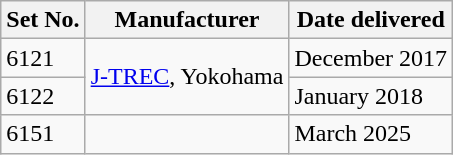<table class="wikitable">
<tr>
<th>Set No.</th>
<th>Manufacturer</th>
<th>Date delivered</th>
</tr>
<tr>
<td>6121</td>
<td rowspan="2"><a href='#'>J-TREC</a>, Yokohama</td>
<td>December 2017</td>
</tr>
<tr>
<td>6122</td>
<td>January 2018</td>
</tr>
<tr>
<td>6151</td>
<td></td>
<td>March 2025</td>
</tr>
</table>
